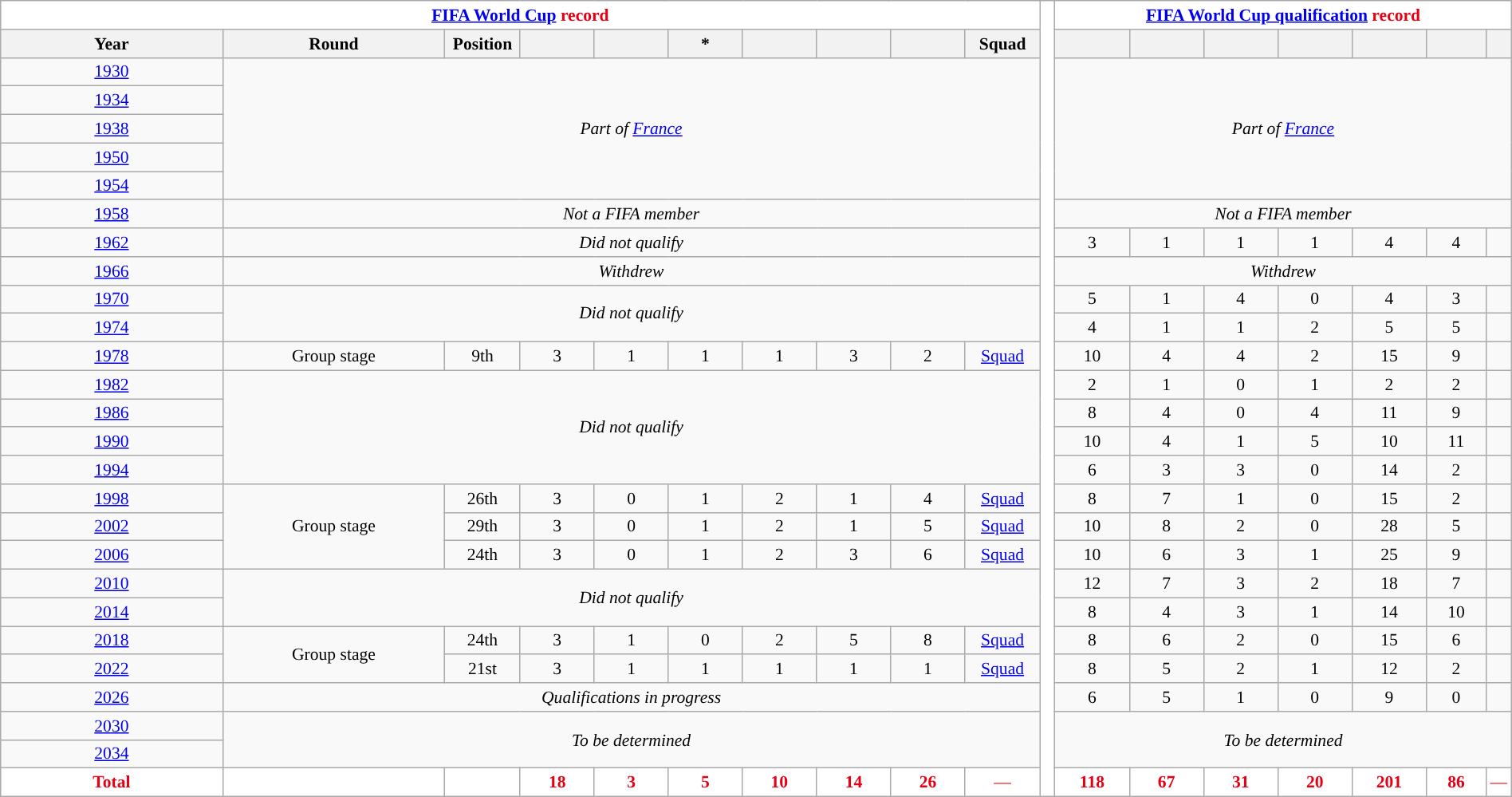<table class="wikitable" class="wikitable" style="font-size:90%; text-align:center; width:100%">
<tr>
<th colspan="10" style="background:#FFFFFF; color:#E70013; "><a href='#'><span>FIFA World Cup</span></a> record</th>
<th rowspan="38" style="width:1%;background:white"></th>
<th colspan="7" style="background:#FFFFFF; color:#E70013; "><a href='#'><span>FIFA World Cup qualification</span></a> record</th>
</tr>
<tr>
<th width="15%">Year</th>
<th width="15%">Round</th>
<th width="5%">Position</th>
<th width="5%"></th>
<th width="5%"></th>
<th width="5%">*</th>
<th width="5%"></th>
<th width="5%"></th>
<th width="5%"></th>
<th width="5%">Squad</th>
<th width="5%"></th>
<th width="5%"></th>
<th width="5%"></th>
<th width="5%"></th>
<th width="5%"></th>
<th width="5%"></th>
<th width="5%"></th>
</tr>
<tr>
<td> <a href='#'>1930</a></td>
<td colspan="9" rowspan="5"><em>Part of <a href='#'>France</a></em></td>
<td colspan="7" rowspan="5"><em>Part of <a href='#'>France</a></em></td>
</tr>
<tr>
<td> <a href='#'>1934</a></td>
</tr>
<tr>
<td> <a href='#'>1938</a></td>
</tr>
<tr>
<td> <a href='#'>1950</a></td>
</tr>
<tr>
<td> <a href='#'>1954</a></td>
</tr>
<tr>
<td> <a href='#'>1958</a></td>
<td colspan="9"><em>Not a FIFA member</em></td>
<td colspan="7"><em>Not a FIFA member</em></td>
</tr>
<tr>
<td> <a href='#'>1962</a></td>
<td colspan="9"><em>Did not qualify</em></td>
<td>3</td>
<td>1</td>
<td>1</td>
<td>1</td>
<td>4</td>
<td>4</td>
<td></td>
</tr>
<tr>
<td> <a href='#'>1966</a></td>
<td colspan="9"><em>Withdrew</em></td>
<td colspan="7"><em>Withdrew</em></td>
</tr>
<tr>
<td> <a href='#'>1970</a></td>
<td colspan="9" rowspan="2"><em>Did not qualify</em></td>
<td>5</td>
<td>1</td>
<td>4</td>
<td>0</td>
<td>4</td>
<td>3</td>
<td></td>
</tr>
<tr>
<td> <a href='#'>1974</a></td>
<td>4</td>
<td>1</td>
<td>1</td>
<td>2</td>
<td>5</td>
<td>5</td>
<td></td>
</tr>
<tr>
<td> <a href='#'>1978</a></td>
<td>Group stage</td>
<td>9th</td>
<td>3</td>
<td>1</td>
<td>1</td>
<td>1</td>
<td>3</td>
<td>2</td>
<td><a href='#'>Squad</a></td>
<td>10</td>
<td>4</td>
<td>4</td>
<td>2</td>
<td>15</td>
<td>9</td>
<td></td>
</tr>
<tr>
<td> <a href='#'>1982</a></td>
<td colspan="9" rowspan="4"><em>Did not qualify</em></td>
<td>2</td>
<td>1</td>
<td>0</td>
<td>1</td>
<td>2</td>
<td>2</td>
<td></td>
</tr>
<tr>
<td> <a href='#'>1986</a></td>
<td>8</td>
<td>4</td>
<td>0</td>
<td>4</td>
<td>11</td>
<td>9</td>
<td></td>
</tr>
<tr>
<td> <a href='#'>1990</a></td>
<td>10</td>
<td>4</td>
<td>1</td>
<td>5</td>
<td>10</td>
<td>11</td>
<td></td>
</tr>
<tr>
<td> <a href='#'>1994</a></td>
<td>6</td>
<td>3</td>
<td>3</td>
<td>0</td>
<td>14</td>
<td>2</td>
<td></td>
</tr>
<tr>
<td> <a href='#'>1998</a></td>
<td rowspan=3>Group stage</td>
<td>26th</td>
<td>3</td>
<td>0</td>
<td>1</td>
<td>2</td>
<td>1</td>
<td>4</td>
<td><a href='#'>Squad</a></td>
<td>8</td>
<td>7</td>
<td>1</td>
<td>0</td>
<td>15</td>
<td>2</td>
<td></td>
</tr>
<tr>
<td>  <a href='#'>2002</a></td>
<td>29th</td>
<td>3</td>
<td>0</td>
<td>1</td>
<td>2</td>
<td>1</td>
<td>5</td>
<td><a href='#'>Squad</a></td>
<td>10</td>
<td>8</td>
<td>2</td>
<td>0</td>
<td>28</td>
<td>5</td>
<td></td>
</tr>
<tr>
<td> <a href='#'>2006</a></td>
<td>24th</td>
<td>3</td>
<td>0</td>
<td>1</td>
<td>2</td>
<td>3</td>
<td>6</td>
<td><a href='#'>Squad</a></td>
<td>10</td>
<td>6</td>
<td>3</td>
<td>1</td>
<td>25</td>
<td>9</td>
<td></td>
</tr>
<tr>
<td> <a href='#'>2010</a></td>
<td colspan="9" rowspan="2"><em>Did not qualify</em></td>
<td>12</td>
<td>7</td>
<td>3</td>
<td>2</td>
<td>18</td>
<td>7</td>
<td></td>
</tr>
<tr>
<td> <a href='#'>2014</a></td>
<td>8</td>
<td>4</td>
<td>3</td>
<td>1</td>
<td>14</td>
<td>10</td>
<td></td>
</tr>
<tr>
<td> <a href='#'>2018</a></td>
<td rowspan=2>Group stage</td>
<td>24th</td>
<td>3</td>
<td>1</td>
<td>0</td>
<td>2</td>
<td>5</td>
<td>8</td>
<td><a href='#'>Squad</a></td>
<td>8</td>
<td>6</td>
<td>2</td>
<td>0</td>
<td>15</td>
<td>6</td>
<td></td>
</tr>
<tr>
<td> <a href='#'>2022</a></td>
<td>21st</td>
<td>3</td>
<td>1</td>
<td>1</td>
<td>1</td>
<td>1</td>
<td>1</td>
<td><a href='#'>Squad</a></td>
<td>8</td>
<td>5</td>
<td>2</td>
<td>1</td>
<td>12</td>
<td>2</td>
<td></td>
</tr>
<tr>
<td>   <a href='#'>2026</a></td>
<td colspan="9"><em>Qualifications in progress</em></td>
<td>6</td>
<td>5</td>
<td>1</td>
<td>0</td>
<td>9</td>
<td>0</td>
<td></td>
</tr>
<tr>
<td>   <a href='#'>2030</a></td>
<td colspan="9" rowspan="2"><em>To be determined</em></td>
<td colspan="7" rowspan="2"><em>To be determined</em></td>
</tr>
<tr>
<td> <a href='#'>2034</a></td>
</tr>
<tr style="color:white;">
<th style="background:#FFFFFF; color:#E70013; ">Total</th>
<th style="background:#FFFFFF; color:#E70013; "></th>
<th style="background:#FFFFFF; color:#E70013; "></th>
<th style="background:#FFFFFF; color:#E70013; ">18</th>
<th style="background:#FFFFFF; color:#E70013; ">3</th>
<th style="background:#FFFFFF; color:#E70013; ">5</th>
<th style="background:#FFFFFF; color:#E70013; ">10</th>
<th style="background:#FFFFFF; color:#E70013; ">14</th>
<th style="background:#FFFFFF; color:#E70013; ">26</th>
<td style="background:#FFFFFF; color:#E70013; ">—</td>
<th style="background:#FFFFFF; color:#E70013; ">118</th>
<th style="background:#FFFFFF; color:#E70013; ">67</th>
<th style="background:#FFFFFF; color:#E70013; ">31</th>
<th style="background:#FFFFFF; color:#E70013; ">20</th>
<th style="background:#FFFFFF; color:#E70013; ">201</th>
<th style="background:#FFFFFF; color:#E70013; ">86</th>
<td style="background:#FFFFFF; color:#E70013; ">—</td>
</tr>
</table>
